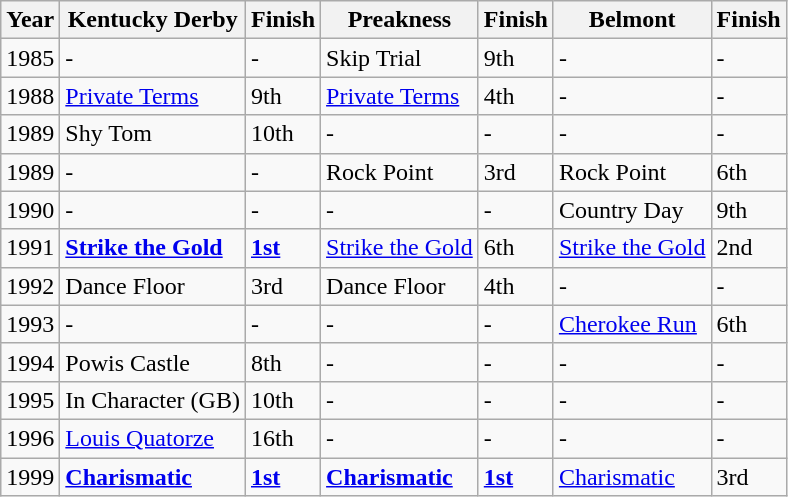<table class="wikitable">
<tr>
<th>Year</th>
<th>Kentucky Derby</th>
<th>Finish</th>
<th>Preakness</th>
<th>Finish</th>
<th>Belmont</th>
<th>Finish</th>
</tr>
<tr>
<td>1985</td>
<td>-</td>
<td>-</td>
<td>Skip Trial</td>
<td>9th</td>
<td>-</td>
<td>-</td>
</tr>
<tr>
<td>1988</td>
<td><a href='#'>Private Terms</a></td>
<td>9th</td>
<td><a href='#'>Private Terms</a></td>
<td>4th</td>
<td>-</td>
<td>-</td>
</tr>
<tr>
<td>1989</td>
<td>Shy Tom</td>
<td>10th</td>
<td>-</td>
<td>-</td>
<td>-</td>
<td>-</td>
</tr>
<tr>
<td>1989</td>
<td>-</td>
<td>-</td>
<td>Rock Point</td>
<td>3rd</td>
<td>Rock Point</td>
<td>6th</td>
</tr>
<tr>
<td>1990</td>
<td>-</td>
<td>-</td>
<td>-</td>
<td>-</td>
<td>Country Day</td>
<td>9th</td>
</tr>
<tr>
<td>1991</td>
<td><strong><a href='#'>Strike the Gold</a></strong></td>
<td><strong><a href='#'>1st</a></strong></td>
<td><a href='#'>Strike the Gold</a></td>
<td>6th</td>
<td><a href='#'>Strike the Gold</a></td>
<td>2nd</td>
</tr>
<tr>
<td>1992</td>
<td>Dance Floor</td>
<td>3rd</td>
<td>Dance Floor</td>
<td>4th</td>
<td>-</td>
<td>-</td>
</tr>
<tr>
<td>1993</td>
<td>-</td>
<td>-</td>
<td>-</td>
<td>-</td>
<td><a href='#'>Cherokee Run</a></td>
<td>6th</td>
</tr>
<tr>
<td>1994</td>
<td>Powis Castle</td>
<td>8th</td>
<td>-</td>
<td>-</td>
<td>-</td>
<td>-</td>
</tr>
<tr>
<td>1995</td>
<td>In Character (GB)</td>
<td>10th</td>
<td>-</td>
<td>-</td>
<td>-</td>
<td>-</td>
</tr>
<tr>
<td>1996</td>
<td><a href='#'>Louis Quatorze</a></td>
<td>16th</td>
<td>-</td>
<td>-</td>
<td>-</td>
<td>-</td>
</tr>
<tr>
<td>1999</td>
<td><strong><a href='#'>Charismatic</a></strong></td>
<td><strong><a href='#'>1st</a></strong></td>
<td><strong><a href='#'>Charismatic</a></strong></td>
<td><strong><a href='#'>1st</a></strong></td>
<td><a href='#'>Charismatic</a></td>
<td>3rd</td>
</tr>
</table>
